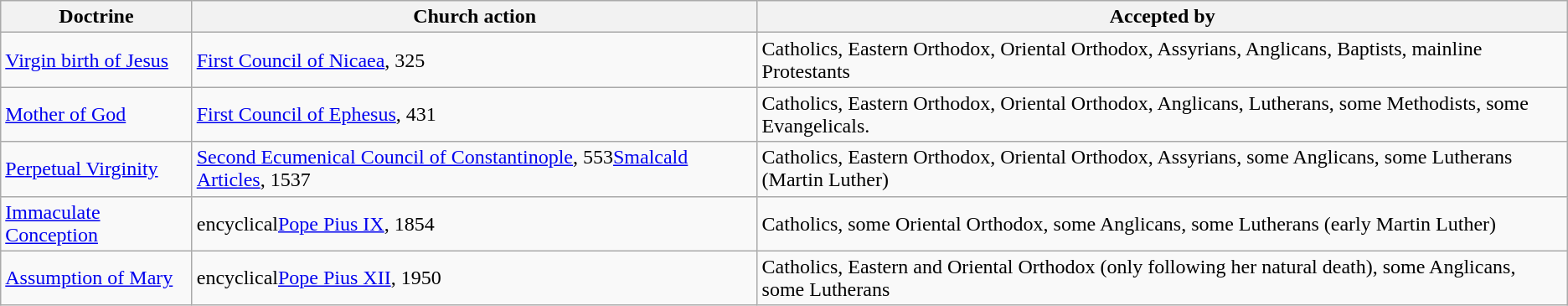<table class="wikitable">
<tr>
<th>Doctrine</th>
<th>Church action</th>
<th>Accepted by</th>
</tr>
<tr>
<td><a href='#'>Virgin birth of Jesus</a></td>
<td><a href='#'>First Council of Nicaea</a>, 325</td>
<td>Catholics, Eastern Orthodox, Oriental Orthodox, Assyrians, Anglicans, Baptists, mainline Protestants</td>
</tr>
<tr>
<td><a href='#'>Mother of God</a></td>
<td><a href='#'>First Council of Ephesus</a>, 431</td>
<td>Catholics, Eastern Orthodox, Oriental Orthodox, Anglicans, Lutherans, some Methodists, some Evangelicals.</td>
</tr>
<tr>
<td><a href='#'>Perpetual Virginity</a></td>
<td><a href='#'>Second Ecumenical Council of Constantinople</a>, 553<a href='#'>Smalcald Articles</a>, 1537</td>
<td>Catholics, Eastern Orthodox, Oriental Orthodox, Assyrians, some Anglicans, some Lutherans (Martin Luther)</td>
</tr>
<tr>
<td><a href='#'>Immaculate Conception</a></td>
<td> encyclical<a href='#'>Pope Pius IX</a>, 1854</td>
<td>Catholics, some Oriental Orthodox, some Anglicans, some Lutherans (early Martin Luther)</td>
</tr>
<tr>
<td><a href='#'>Assumption of Mary</a></td>
<td> encyclical<a href='#'>Pope Pius XII</a>, 1950</td>
<td>Catholics, Eastern and Oriental Orthodox (only following her natural death), some Anglicans, some Lutherans</td>
</tr>
</table>
